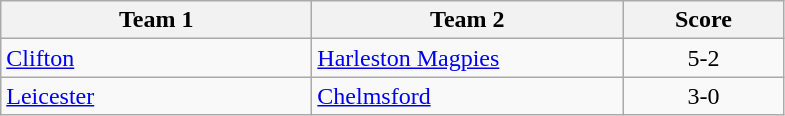<table class="wikitable" style="font-size: 100%">
<tr>
<th width=200>Team 1</th>
<th width=200>Team 2</th>
<th width=100>Score</th>
</tr>
<tr>
<td><a href='#'>Clifton</a></td>
<td><a href='#'>Harleston Magpies</a></td>
<td align=center>5-2</td>
</tr>
<tr>
<td><a href='#'>Leicester</a></td>
<td><a href='#'>Chelmsford</a></td>
<td align=center>3-0</td>
</tr>
</table>
